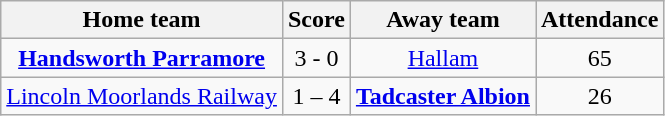<table class="wikitable" style="text-align: center">
<tr>
<th>Home team</th>
<th>Score</th>
<th>Away team</th>
<th>Attendance</th>
</tr>
<tr>
<td><strong><a href='#'>Handsworth Parramore</a></strong></td>
<td>3 - 0</td>
<td><a href='#'>Hallam</a></td>
<td>65</td>
</tr>
<tr>
<td><a href='#'>Lincoln Moorlands Railway</a></td>
<td>1 – 4</td>
<td><strong><a href='#'>Tadcaster Albion</a></strong></td>
<td>26</td>
</tr>
</table>
